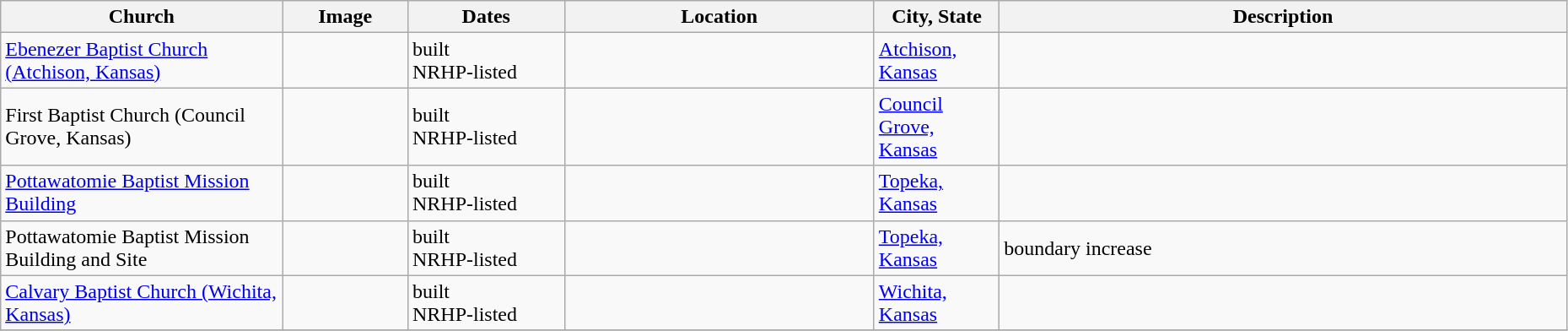<table class="wikitable sortable" style="width:98%">
<tr>
<th width = 18%><strong>Church</strong></th>
<th width = 8% class="unsortable"><strong>Image</strong></th>
<th width = 10%><strong>Dates</strong></th>
<th><strong>Location</strong></th>
<th width = 8%><strong>City, State</strong></th>
<th class="unsortable"><strong>Description</strong></th>
</tr>
<tr ->
<td><a href='#'>Ebenezer Baptist Church (Atchison, Kansas)</a></td>
<td></td>
<td>built<br> NRHP-listed</td>
<td></td>
<td><a href='#'>Atchison, Kansas</a></td>
<td></td>
</tr>
<tr ->
<td>First Baptist Church (Council Grove, Kansas)</td>
<td></td>
<td>built<br> NRHP-listed</td>
<td></td>
<td><a href='#'>Council Grove, Kansas</a></td>
<td></td>
</tr>
<tr ->
<td><a href='#'>Pottawatomie Baptist Mission Building</a></td>
<td></td>
<td>built<br> NRHP-listed</td>
<td></td>
<td><a href='#'>Topeka, Kansas</a></td>
<td></td>
</tr>
<tr ->
<td>Pottawatomie Baptist Mission Building and Site</td>
<td></td>
<td>built<br> NRHP-listed</td>
<td></td>
<td><a href='#'>Topeka, Kansas</a></td>
<td>boundary increase</td>
</tr>
<tr ->
<td><a href='#'>Calvary Baptist Church (Wichita, Kansas)</a></td>
<td></td>
<td>built<br> NRHP-listed</td>
<td></td>
<td><a href='#'>Wichita, Kansas</a></td>
<td></td>
</tr>
<tr ->
</tr>
</table>
